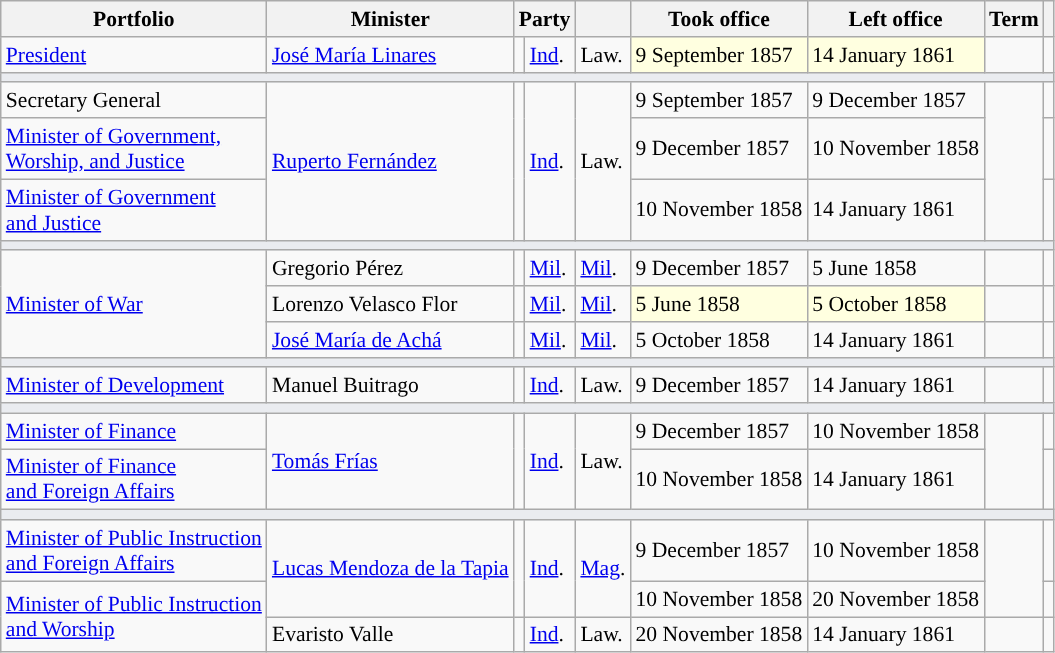<table class="wikitable" style="font-size:90%;">
<tr>
<th>Portfolio</th>
<th>Minister</th>
<th colspan="2">Party</th>
<th></th>
<th>Took office</th>
<th>Left office</th>
<th>Term</th>
<th></th>
</tr>
<tr>
<td><a href='#'>President</a></td>
<td><a href='#'>José María Linares</a></td>
<td style="background-color:"></td>
<td><a href='#'>Ind</a>.</td>
<td>Law.</td>
<td style="background-color:#FFFFE0;">9 September 1857</td>
<td style="background-color:#FFFFE0;">14 January 1861</td>
<td></td>
<td></td>
</tr>
<tr>
<td colspan="9" bgcolor="#EAECF0"></td>
</tr>
<tr>
<td>Secretary General</td>
<td rowspan=3><a href='#'>Ruperto Fernández</a></td>
<td rowspan=3 style="background-color:"></td>
<td rowspan=3><a href='#'>Ind</a>.</td>
<td rowspan=3>Law.</td>
<td>9 September 1857</td>
<td>9 December 1857</td>
<td rowspan=3></td>
<td></td>
</tr>
<tr>
<td><a href='#'>Minister of Government,<br>Worship, and Justice</a></td>
<td>9 December 1857</td>
<td>10 November 1858</td>
<td></td>
</tr>
<tr>
<td><a href='#'>Minister of Government<br>and Justice</a></td>
<td>10 November 1858</td>
<td>14 January 1861</td>
<td></td>
</tr>
<tr>
<td colspan="9" bgcolor="#EAECF0"></td>
</tr>
<tr>
<td rowspan=3><a href='#'>Minister of War</a></td>
<td>Gregorio Pérez</td>
<td style="background-color:"></td>
<td><a href='#'>Mil</a>.</td>
<td><a href='#'>Mil</a>.</td>
<td>9 December 1857</td>
<td>5 June 1858</td>
<td></td>
<td></td>
</tr>
<tr>
<td>Lorenzo Velasco Flor</td>
<td style="background-color:"></td>
<td><a href='#'>Mil</a>.</td>
<td><a href='#'>Mil</a>.</td>
<td style="background-color:#FFFFE0;">5 June 1858</td>
<td style="background-color:#FFFFE0;">5 October 1858</td>
<td></td>
<td></td>
</tr>
<tr>
<td><a href='#'>José María de Achá</a></td>
<td style="background-color:"></td>
<td><a href='#'>Mil</a>.</td>
<td><a href='#'>Mil</a>.</td>
<td>5 October 1858</td>
<td>14 January 1861</td>
<td></td>
<td></td>
</tr>
<tr>
<td colspan="9" bgcolor="#EAECF0"></td>
</tr>
<tr>
<td><a href='#'>Minister of Development</a></td>
<td>Manuel Buitrago</td>
<td style="background-color:"></td>
<td><a href='#'>Ind</a>.</td>
<td>Law.</td>
<td>9 December 1857</td>
<td>14 January 1861</td>
<td></td>
<td></td>
</tr>
<tr>
<td colspan="9" bgcolor="#EAECF0"></td>
</tr>
<tr>
<td><a href='#'>Minister of Finance</a></td>
<td rowspan=2><a href='#'>Tomás Frías</a></td>
<td rowspan=2 style="background-color:"></td>
<td rowspan=2><a href='#'>Ind</a>.</td>
<td rowspan=2>Law.</td>
<td>9 December 1857</td>
<td>10 November 1858</td>
<td rowspan=2></td>
<td></td>
</tr>
<tr>
<td><a href='#'>Minister of Finance<br>and Foreign Affairs</a></td>
<td>10 November 1858</td>
<td>14 January 1861</td>
<td></td>
</tr>
<tr>
<td colspan="9" bgcolor="#EAECF0"></td>
</tr>
<tr>
<td><a href='#'>Minister of Public Instruction<br>and Foreign Affairs</a></td>
<td rowspan=2><a href='#'>Lucas Mendoza de la Tapia</a></td>
<td rowspan=2 style="background-color:"></td>
<td rowspan=2><a href='#'>Ind</a>.</td>
<td rowspan=2><a href='#'>Mag</a>.</td>
<td>9 December 1857</td>
<td>10 November 1858</td>
<td rowspan=2></td>
<td></td>
</tr>
<tr>
<td rowspan=2><a href='#'>Minister of Public Instruction<br>and Worship</a></td>
<td>10 November 1858</td>
<td>20 November 1858</td>
<td></td>
</tr>
<tr>
<td>Evaristo Valle</td>
<td style="background-color:"></td>
<td><a href='#'>Ind</a>.</td>
<td>Law.</td>
<td>20 November 1858</td>
<td>14 January 1861</td>
<td></td>
<td></td>
</tr>
</table>
